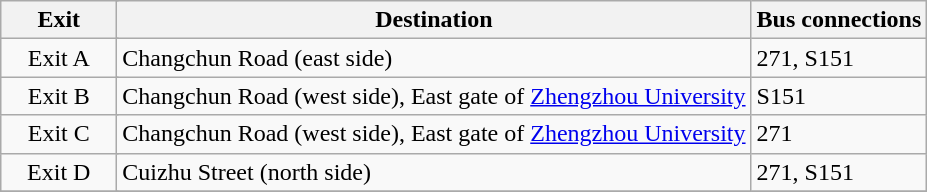<table class="wikitable">
<tr>
<th style="width:70px" colspan="2">Exit</th>
<th>Destination</th>
<th>Bus connections</th>
</tr>
<tr>
<td align="center" colspan="2">Exit A</td>
<td>Changchun Road (east side)</td>
<td>271, S151</td>
</tr>
<tr>
<td align="center" colspan="2">Exit B</td>
<td>Changchun Road (west side), East gate of <a href='#'>Zhengzhou University</a></td>
<td>S151</td>
</tr>
<tr>
<td align="center" colspan="2">Exit C</td>
<td>Changchun Road (west side), East gate of <a href='#'>Zhengzhou University</a></td>
<td>271</td>
</tr>
<tr>
<td align="center" colspan="2">Exit D</td>
<td>Cuizhu Street (north side)</td>
<td>271, S151</td>
</tr>
<tr>
</tr>
</table>
